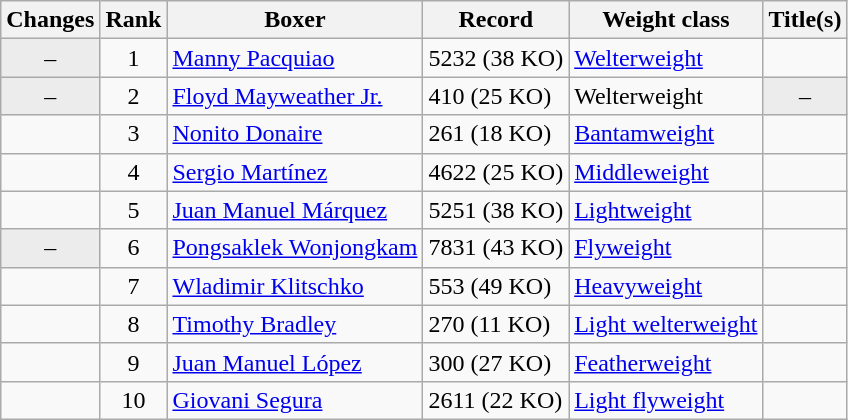<table class="wikitable ">
<tr>
<th>Changes</th>
<th>Rank</th>
<th>Boxer</th>
<th>Record</th>
<th>Weight class</th>
<th>Title(s)</th>
</tr>
<tr>
<td align=center bgcolor=#ECECEC>–</td>
<td align=center>1</td>
<td><a href='#'>Manny Pacquiao</a></td>
<td>5232 (38 KO)</td>
<td><a href='#'>Welterweight</a></td>
<td></td>
</tr>
<tr>
<td align=center bgcolor=#ECECEC>–</td>
<td align=center>2</td>
<td><a href='#'>Floyd Mayweather Jr.</a></td>
<td>410 (25 KO)</td>
<td>Welterweight</td>
<td align=center bgcolor=#ECECEC data-sort-value="Z">–</td>
</tr>
<tr>
<td align=center></td>
<td align=center>3</td>
<td><a href='#'>Nonito Donaire</a></td>
<td>261 (18 KO)</td>
<td><a href='#'>Bantamweight</a></td>
<td></td>
</tr>
<tr>
<td align=center></td>
<td align=center>4</td>
<td><a href='#'>Sergio Martínez</a></td>
<td>4622 (25 KO)</td>
<td><a href='#'>Middleweight</a></td>
<td></td>
</tr>
<tr>
<td align=center></td>
<td align=center>5</td>
<td><a href='#'>Juan Manuel Márquez</a></td>
<td>5251 (38 KO)</td>
<td><a href='#'>Lightweight</a></td>
<td></td>
</tr>
<tr>
<td align=center bgcolor=#ECECEC>–</td>
<td align=center>6</td>
<td><a href='#'>Pongsaklek Wonjongkam</a></td>
<td>7831 (43 KO)</td>
<td><a href='#'>Flyweight</a></td>
<td></td>
</tr>
<tr>
<td align=center></td>
<td align=center>7</td>
<td><a href='#'>Wladimir Klitschko</a></td>
<td>553 (49 KO)</td>
<td><a href='#'>Heavyweight</a></td>
<td></td>
</tr>
<tr>
<td align=center></td>
<td align=center>8</td>
<td><a href='#'>Timothy Bradley</a></td>
<td>270 (11 KO)</td>
<td><a href='#'>Light welterweight</a></td>
<td></td>
</tr>
<tr>
<td align=center></td>
<td align=center>9</td>
<td><a href='#'>Juan Manuel López</a></td>
<td>300 (27 KO)</td>
<td><a href='#'>Featherweight</a></td>
<td></td>
</tr>
<tr>
<td align=center></td>
<td align=center>10</td>
<td><a href='#'>Giovani Segura</a></td>
<td>2611 (22 KO)</td>
<td><a href='#'>Light flyweight</a></td>
<td></td>
</tr>
</table>
